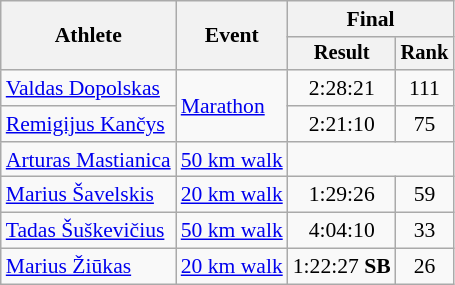<table class="wikitable" style="font-size:90%">
<tr>
<th rowspan="2">Athlete</th>
<th rowspan="2">Event</th>
<th colspan="2">Final</th>
</tr>
<tr style="font-size:95%">
<th>Result</th>
<th>Rank</th>
</tr>
<tr align=center>
<td align=left><a href='#'>Valdas Dopolskas</a></td>
<td align=left rowspan=2><a href='#'>Marathon</a></td>
<td>2:28:21</td>
<td>111</td>
</tr>
<tr align=center>
<td align=left><a href='#'>Remigijus Kančys</a></td>
<td>2:21:10</td>
<td>75</td>
</tr>
<tr align=center>
<td align=left><a href='#'>Arturas Mastianica</a></td>
<td align=left><a href='#'>50 km walk</a></td>
<td colspan=2></td>
</tr>
<tr align=center>
<td align=left><a href='#'>Marius Šavelskis</a></td>
<td align=left><a href='#'>20 km walk</a></td>
<td>1:29:26</td>
<td>59</td>
</tr>
<tr align=center>
<td align=left><a href='#'>Tadas Šuškevičius</a></td>
<td align=left><a href='#'>50 km walk</a></td>
<td>4:04:10</td>
<td>33</td>
</tr>
<tr align=center>
<td align=left><a href='#'>Marius Žiūkas</a></td>
<td align=left><a href='#'>20 km walk</a></td>
<td>1:22:27 <strong>SB</strong></td>
<td>26</td>
</tr>
</table>
